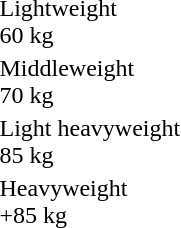<table>
<tr>
<td>Lightweight<br>60 kg</td>
<td></td>
<td></td>
<td></td>
</tr>
<tr>
<td>Middleweight<br>70 kg</td>
<td></td>
<td></td>
<td></td>
</tr>
<tr>
<td>Light heavyweight<br>85 kg</td>
<td></td>
<td></td>
<td></td>
</tr>
<tr>
<td>Heavyweight<br>+85 kg</td>
<td></td>
<td></td>
<td></td>
</tr>
</table>
